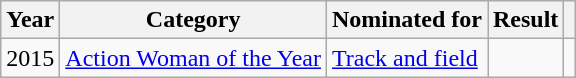<table class="wikitable plainrowheaders">
<tr>
<th scope="col">Year</th>
<th scope="col">Category</th>
<th scope="col">Nominated for</th>
<th scope="col">Result</th>
<th scope="col"></th>
</tr>
<tr>
<td align="center">2015</td>
<td><a href='#'>Action Woman of the Year</a></td>
<td><a href='#'>Track and field</a></td>
<td></td>
<td></td>
</tr>
</table>
